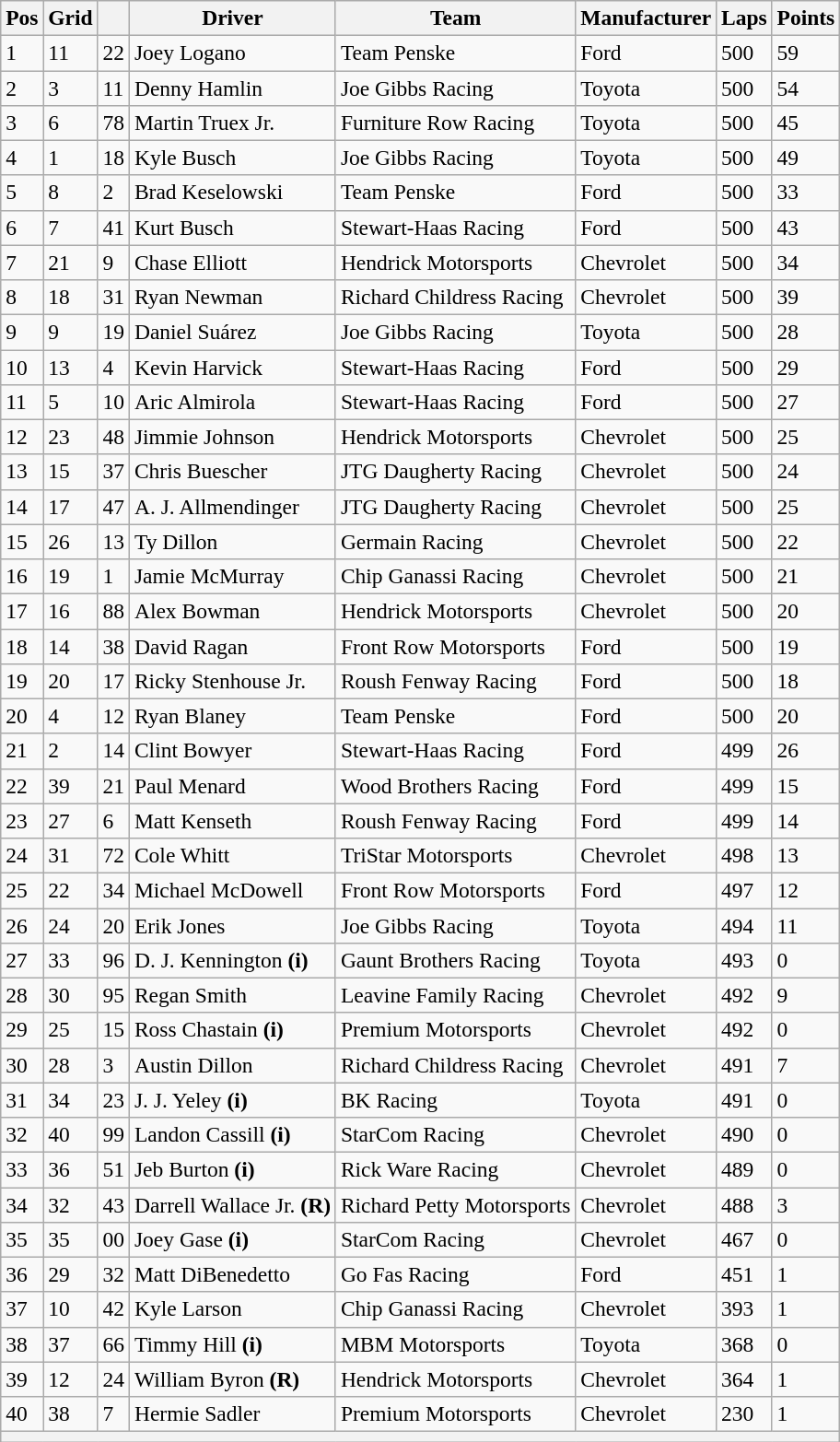<table class="wikitable" style="font-size:98%">
<tr>
<th>Pos</th>
<th>Grid</th>
<th></th>
<th>Driver</th>
<th>Team</th>
<th>Manufacturer</th>
<th>Laps</th>
<th>Points</th>
</tr>
<tr>
<td>1</td>
<td>11</td>
<td>22</td>
<td>Joey Logano</td>
<td>Team Penske</td>
<td>Ford</td>
<td>500</td>
<td>59</td>
</tr>
<tr>
<td>2</td>
<td>3</td>
<td>11</td>
<td>Denny Hamlin</td>
<td>Joe Gibbs Racing</td>
<td>Toyota</td>
<td>500</td>
<td>54</td>
</tr>
<tr>
<td>3</td>
<td>6</td>
<td>78</td>
<td>Martin Truex Jr.</td>
<td>Furniture Row Racing</td>
<td>Toyota</td>
<td>500</td>
<td>45</td>
</tr>
<tr>
<td>4</td>
<td>1</td>
<td>18</td>
<td>Kyle Busch</td>
<td>Joe Gibbs Racing</td>
<td>Toyota</td>
<td>500</td>
<td>49</td>
</tr>
<tr>
<td>5</td>
<td>8</td>
<td>2</td>
<td>Brad Keselowski</td>
<td>Team Penske</td>
<td>Ford</td>
<td>500</td>
<td>33</td>
</tr>
<tr>
<td>6</td>
<td>7</td>
<td>41</td>
<td>Kurt Busch</td>
<td>Stewart-Haas Racing</td>
<td>Ford</td>
<td>500</td>
<td>43</td>
</tr>
<tr>
<td>7</td>
<td>21</td>
<td>9</td>
<td>Chase Elliott</td>
<td>Hendrick Motorsports</td>
<td>Chevrolet</td>
<td>500</td>
<td>34</td>
</tr>
<tr>
<td>8</td>
<td>18</td>
<td>31</td>
<td>Ryan Newman</td>
<td>Richard Childress Racing</td>
<td>Chevrolet</td>
<td>500</td>
<td>39</td>
</tr>
<tr>
<td>9</td>
<td>9</td>
<td>19</td>
<td>Daniel Suárez</td>
<td>Joe Gibbs Racing</td>
<td>Toyota</td>
<td>500</td>
<td>28</td>
</tr>
<tr>
<td>10</td>
<td>13</td>
<td>4</td>
<td>Kevin Harvick</td>
<td>Stewart-Haas Racing</td>
<td>Ford</td>
<td>500</td>
<td>29</td>
</tr>
<tr>
<td>11</td>
<td>5</td>
<td>10</td>
<td>Aric Almirola</td>
<td>Stewart-Haas Racing</td>
<td>Ford</td>
<td>500</td>
<td>27</td>
</tr>
<tr>
<td>12</td>
<td>23</td>
<td>48</td>
<td>Jimmie Johnson</td>
<td>Hendrick Motorsports</td>
<td>Chevrolet</td>
<td>500</td>
<td>25</td>
</tr>
<tr>
<td>13</td>
<td>15</td>
<td>37</td>
<td>Chris Buescher</td>
<td>JTG Daugherty Racing</td>
<td>Chevrolet</td>
<td>500</td>
<td>24</td>
</tr>
<tr>
<td>14</td>
<td>17</td>
<td>47</td>
<td>A. J. Allmendinger</td>
<td>JTG Daugherty Racing</td>
<td>Chevrolet</td>
<td>500</td>
<td>25</td>
</tr>
<tr>
<td>15</td>
<td>26</td>
<td>13</td>
<td>Ty Dillon</td>
<td>Germain Racing</td>
<td>Chevrolet</td>
<td>500</td>
<td>22</td>
</tr>
<tr>
<td>16</td>
<td>19</td>
<td>1</td>
<td>Jamie McMurray</td>
<td>Chip Ganassi Racing</td>
<td>Chevrolet</td>
<td>500</td>
<td>21</td>
</tr>
<tr>
<td>17</td>
<td>16</td>
<td>88</td>
<td>Alex Bowman</td>
<td>Hendrick Motorsports</td>
<td>Chevrolet</td>
<td>500</td>
<td>20</td>
</tr>
<tr>
<td>18</td>
<td>14</td>
<td>38</td>
<td>David Ragan</td>
<td>Front Row Motorsports</td>
<td>Ford</td>
<td>500</td>
<td>19</td>
</tr>
<tr>
<td>19</td>
<td>20</td>
<td>17</td>
<td>Ricky Stenhouse Jr.</td>
<td>Roush Fenway Racing</td>
<td>Ford</td>
<td>500</td>
<td>18</td>
</tr>
<tr>
<td>20</td>
<td>4</td>
<td>12</td>
<td>Ryan Blaney</td>
<td>Team Penske</td>
<td>Ford</td>
<td>500</td>
<td>20</td>
</tr>
<tr>
<td>21</td>
<td>2</td>
<td>14</td>
<td>Clint Bowyer</td>
<td>Stewart-Haas Racing</td>
<td>Ford</td>
<td>499</td>
<td>26</td>
</tr>
<tr>
<td>22</td>
<td>39</td>
<td>21</td>
<td>Paul Menard</td>
<td>Wood Brothers Racing</td>
<td>Ford</td>
<td>499</td>
<td>15</td>
</tr>
<tr>
<td>23</td>
<td>27</td>
<td>6</td>
<td>Matt Kenseth</td>
<td>Roush Fenway Racing</td>
<td>Ford</td>
<td>499</td>
<td>14</td>
</tr>
<tr>
<td>24</td>
<td>31</td>
<td>72</td>
<td>Cole Whitt</td>
<td>TriStar Motorsports</td>
<td>Chevrolet</td>
<td>498</td>
<td>13</td>
</tr>
<tr>
<td>25</td>
<td>22</td>
<td>34</td>
<td>Michael McDowell</td>
<td>Front Row Motorsports</td>
<td>Ford</td>
<td>497</td>
<td>12</td>
</tr>
<tr>
<td>26</td>
<td>24</td>
<td>20</td>
<td>Erik Jones</td>
<td>Joe Gibbs Racing</td>
<td>Toyota</td>
<td>494</td>
<td>11</td>
</tr>
<tr>
<td>27</td>
<td>33</td>
<td>96</td>
<td>D. J. Kennington <strong>(i)</strong></td>
<td>Gaunt Brothers Racing</td>
<td>Toyota</td>
<td>493</td>
<td>0</td>
</tr>
<tr>
<td>28</td>
<td>30</td>
<td>95</td>
<td>Regan Smith</td>
<td>Leavine Family Racing</td>
<td>Chevrolet</td>
<td>492</td>
<td>9</td>
</tr>
<tr>
<td>29</td>
<td>25</td>
<td>15</td>
<td>Ross Chastain <strong>(i)</strong></td>
<td>Premium Motorsports</td>
<td>Chevrolet</td>
<td>492</td>
<td>0</td>
</tr>
<tr>
<td>30</td>
<td>28</td>
<td>3</td>
<td>Austin Dillon</td>
<td>Richard Childress Racing</td>
<td>Chevrolet</td>
<td>491</td>
<td>7</td>
</tr>
<tr>
<td>31</td>
<td>34</td>
<td>23</td>
<td>J. J. Yeley <strong>(i)</strong></td>
<td>BK Racing</td>
<td>Toyota</td>
<td>491</td>
<td>0</td>
</tr>
<tr>
<td>32</td>
<td>40</td>
<td>99</td>
<td>Landon Cassill <strong>(i)</strong></td>
<td>StarCom Racing</td>
<td>Chevrolet</td>
<td>490</td>
<td>0</td>
</tr>
<tr>
<td>33</td>
<td>36</td>
<td>51</td>
<td>Jeb Burton <strong>(i)</strong></td>
<td>Rick Ware Racing</td>
<td>Chevrolet</td>
<td>489</td>
<td>0</td>
</tr>
<tr>
<td>34</td>
<td>32</td>
<td>43</td>
<td>Darrell Wallace Jr. <strong>(R)</strong></td>
<td>Richard Petty Motorsports</td>
<td>Chevrolet</td>
<td>488</td>
<td>3</td>
</tr>
<tr>
<td>35</td>
<td>35</td>
<td>00</td>
<td>Joey Gase <strong>(i)</strong></td>
<td>StarCom Racing</td>
<td>Chevrolet</td>
<td>467</td>
<td>0</td>
</tr>
<tr>
<td>36</td>
<td>29</td>
<td>32</td>
<td>Matt DiBenedetto</td>
<td>Go Fas Racing</td>
<td>Ford</td>
<td>451</td>
<td>1</td>
</tr>
<tr>
<td>37</td>
<td>10</td>
<td>42</td>
<td>Kyle Larson</td>
<td>Chip Ganassi Racing</td>
<td>Chevrolet</td>
<td>393</td>
<td>1</td>
</tr>
<tr>
<td>38</td>
<td>37</td>
<td>66</td>
<td>Timmy Hill <strong>(i)</strong></td>
<td>MBM Motorsports</td>
<td>Toyota</td>
<td>368</td>
<td>0</td>
</tr>
<tr>
<td>39</td>
<td>12</td>
<td>24</td>
<td>William Byron <strong>(R)</strong></td>
<td>Hendrick Motorsports</td>
<td>Chevrolet</td>
<td>364</td>
<td>1</td>
</tr>
<tr>
<td>40</td>
<td>38</td>
<td>7</td>
<td>Hermie Sadler</td>
<td>Premium Motorsports</td>
<td>Chevrolet</td>
<td>230</td>
<td>1</td>
</tr>
<tr>
<th colspan="8"></th>
</tr>
</table>
